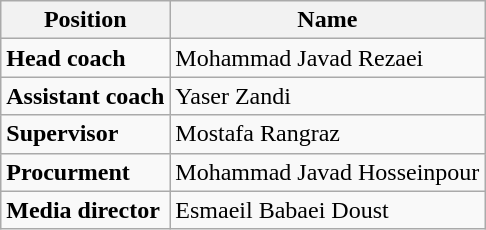<table class="wikitable">
<tr>
<th style="color:; background:;">Position</th>
<th style="color:; background:;">Name</th>
</tr>
<tr>
<td><strong>Head coach</strong></td>
<td> Mohammad Javad Rezaei</td>
</tr>
<tr>
<td><strong>Assistant coach</strong></td>
<td> Yaser Zandi</td>
</tr>
<tr>
<td><strong>Supervisor</strong></td>
<td> Mostafa Rangraz</td>
</tr>
<tr>
<td><strong>Procurment</strong></td>
<td> Mohammad Javad Hosseinpour</td>
</tr>
<tr>
<td><strong>Media director</strong></td>
<td> Esmaeil Babaei Doust</td>
</tr>
</table>
